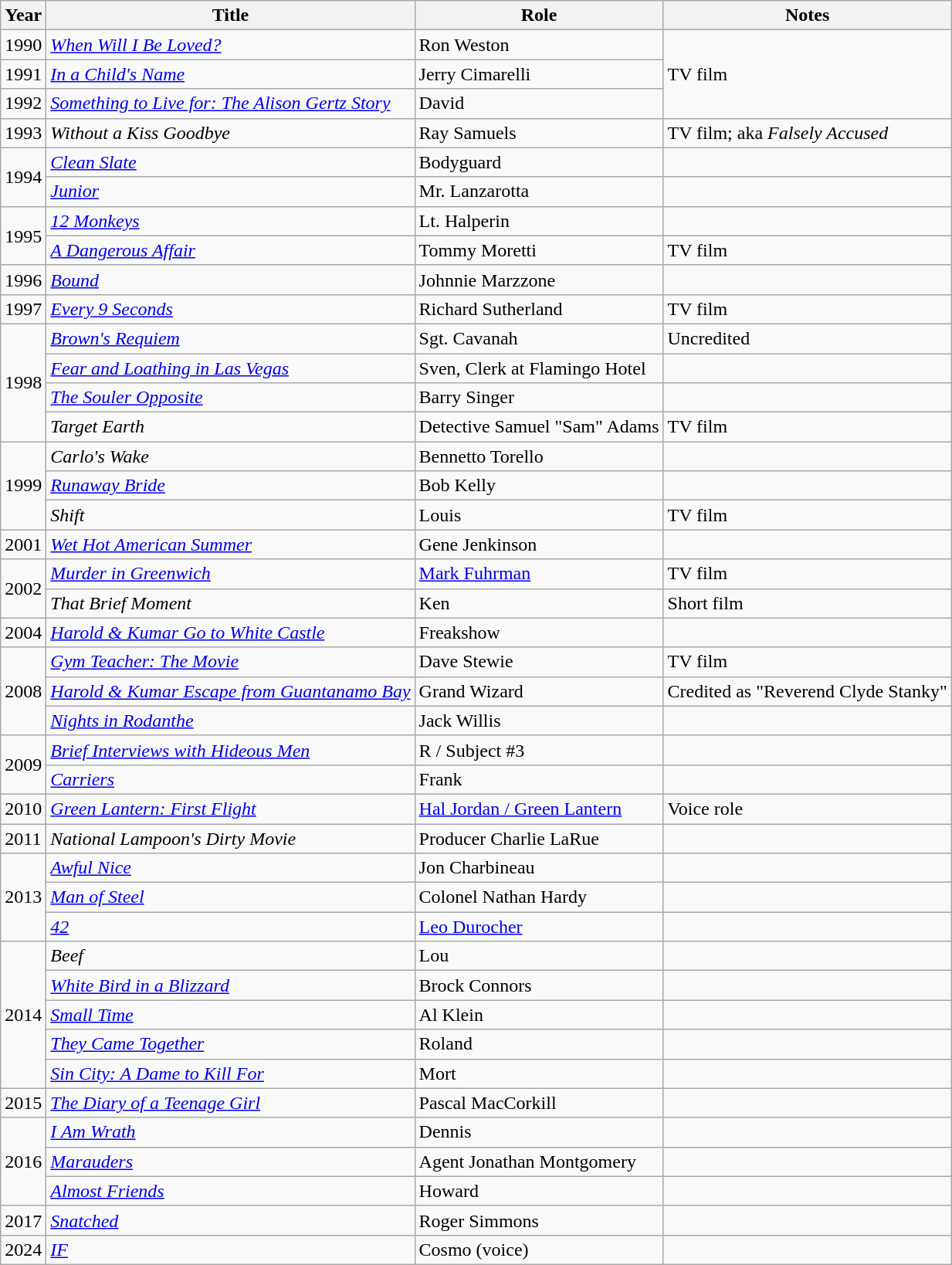<table class="wikitable sortable">
<tr>
<th>Year</th>
<th>Title</th>
<th>Role</th>
<th>Notes</th>
</tr>
<tr>
<td>1990</td>
<td><em><a href='#'>When Will I Be Loved?</a></em></td>
<td>Ron Weston</td>
<td rowspan="3">TV film</td>
</tr>
<tr>
<td>1991</td>
<td><em><a href='#'>In a Child's Name</a></em></td>
<td>Jerry Cimarelli</td>
</tr>
<tr>
<td>1992</td>
<td><em><a href='#'>Something to Live for: The Alison Gertz Story</a></em></td>
<td>David</td>
</tr>
<tr>
<td>1993</td>
<td><em>Without a Kiss Goodbye</em></td>
<td>Ray Samuels</td>
<td>TV film; aka <em>Falsely Accused</em></td>
</tr>
<tr>
<td rowspan="2">1994</td>
<td><em><a href='#'>Clean Slate</a></em></td>
<td>Bodyguard</td>
<td></td>
</tr>
<tr>
<td><em><a href='#'>Junior</a></em></td>
<td>Mr. Lanzarotta</td>
<td></td>
</tr>
<tr>
<td rowspan="2">1995</td>
<td><em><a href='#'>12 Monkeys</a></em></td>
<td>Lt. Halperin</td>
<td></td>
</tr>
<tr>
<td><em><a href='#'>A Dangerous Affair</a></em></td>
<td>Tommy Moretti</td>
<td>TV film</td>
</tr>
<tr>
<td>1996</td>
<td><em><a href='#'>Bound</a></em></td>
<td>Johnnie Marzzone</td>
<td></td>
</tr>
<tr>
<td>1997</td>
<td><em><a href='#'>Every 9 Seconds</a></em></td>
<td>Richard Sutherland</td>
<td>TV film</td>
</tr>
<tr>
<td rowspan="4">1998</td>
<td><em><a href='#'>Brown's Requiem</a></em></td>
<td>Sgt. Cavanah</td>
<td>Uncredited</td>
</tr>
<tr>
<td><em><a href='#'>Fear and Loathing in Las Vegas</a></em></td>
<td>Sven, Clerk at Flamingo Hotel</td>
<td></td>
</tr>
<tr>
<td><em><a href='#'>The Souler Opposite</a></em></td>
<td>Barry Singer</td>
<td></td>
</tr>
<tr>
<td><em>Target Earth</em></td>
<td>Detective Samuel "Sam" Adams</td>
<td>TV film</td>
</tr>
<tr>
<td rowspan="3">1999</td>
<td><em>Carlo's Wake</em></td>
<td>Bennetto Torello</td>
<td></td>
</tr>
<tr>
<td><em><a href='#'>Runaway Bride</a></em></td>
<td>Bob Kelly</td>
<td></td>
</tr>
<tr>
<td><em>Shift</em></td>
<td>Louis</td>
<td>TV film</td>
</tr>
<tr>
<td>2001</td>
<td><em><a href='#'>Wet Hot American Summer</a></em></td>
<td>Gene Jenkinson</td>
<td></td>
</tr>
<tr>
<td rowspan="2">2002</td>
<td><em><a href='#'>Murder in Greenwich</a></em></td>
<td><a href='#'>Mark Fuhrman</a></td>
<td>TV film</td>
</tr>
<tr>
<td><em>That Brief Moment</em></td>
<td>Ken</td>
<td>Short film</td>
</tr>
<tr>
<td>2004</td>
<td><em><a href='#'>Harold & Kumar Go to White Castle</a></em></td>
<td>Freakshow</td>
<td></td>
</tr>
<tr>
<td rowspan="3">2008</td>
<td><em><a href='#'>Gym Teacher: The Movie</a></em></td>
<td>Dave Stewie</td>
<td>TV film</td>
</tr>
<tr>
<td><em><a href='#'>Harold & Kumar Escape from Guantanamo Bay</a></em></td>
<td>Grand Wizard</td>
<td>Credited as "Reverend Clyde Stanky"</td>
</tr>
<tr>
<td><em><a href='#'>Nights in Rodanthe</a></em></td>
<td>Jack Willis</td>
<td></td>
</tr>
<tr>
<td rowspan="2">2009</td>
<td><em><a href='#'>Brief Interviews with Hideous Men</a></em></td>
<td>R / Subject #3</td>
<td></td>
</tr>
<tr>
<td><em><a href='#'>Carriers</a></em></td>
<td>Frank</td>
<td></td>
</tr>
<tr>
<td>2010</td>
<td><em><a href='#'>Green Lantern: First Flight</a></em></td>
<td><a href='#'>Hal Jordan / Green Lantern</a></td>
<td>Voice role</td>
</tr>
<tr>
<td>2011</td>
<td><em>National Lampoon's Dirty Movie</em></td>
<td>Producer Charlie LaRue</td>
<td></td>
</tr>
<tr>
<td rowspan="3">2013</td>
<td><em><a href='#'>Awful Nice</a></em></td>
<td>Jon Charbineau</td>
<td></td>
</tr>
<tr>
<td><em><a href='#'>Man of Steel</a></em></td>
<td>Colonel Nathan Hardy</td>
<td></td>
</tr>
<tr>
<td><em><a href='#'>42</a></em></td>
<td><a href='#'>Leo Durocher</a></td>
<td></td>
</tr>
<tr>
<td rowspan="5">2014</td>
<td><em>Beef</em></td>
<td>Lou</td>
<td></td>
</tr>
<tr>
<td><em><a href='#'>White Bird in a Blizzard</a></em></td>
<td>Brock Connors</td>
<td></td>
</tr>
<tr>
<td><em><a href='#'>Small Time</a></em></td>
<td>Al Klein</td>
<td></td>
</tr>
<tr>
<td><em><a href='#'>They Came Together</a></em></td>
<td>Roland</td>
<td></td>
</tr>
<tr>
<td><em><a href='#'>Sin City: A Dame to Kill For</a></em></td>
<td>Mort</td>
<td></td>
</tr>
<tr>
<td>2015</td>
<td><em><a href='#'>The Diary of a Teenage Girl</a></em></td>
<td>Pascal MacCorkill</td>
<td></td>
</tr>
<tr>
<td rowspan="3">2016</td>
<td><em><a href='#'>I Am Wrath</a></em></td>
<td>Dennis</td>
<td></td>
</tr>
<tr>
<td><em><a href='#'>Marauders</a></em></td>
<td>Agent Jonathan Montgomery</td>
<td></td>
</tr>
<tr>
<td><em><a href='#'>Almost Friends</a></em></td>
<td>Howard</td>
<td></td>
</tr>
<tr>
<td>2017</td>
<td><em><a href='#'>Snatched</a></em></td>
<td>Roger Simmons</td>
<td></td>
</tr>
<tr>
<td>2024</td>
<td><em><a href='#'>IF</a></em></td>
<td>Cosmo (voice)</td>
<td></td>
</tr>
</table>
